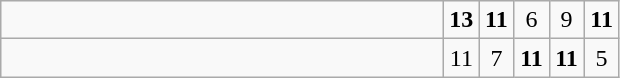<table class="wikitable">
<tr>
<td style="width:18em"><strong></strong></td>
<td align=center style="width:1em"><strong>13</strong></td>
<td align=center style="width:1em"><strong>11</strong></td>
<td align=center style="width:1em">6</td>
<td align=center style="width:1em">9</td>
<td align=center style="width:1em"><strong>11</strong></td>
</tr>
<tr>
<td style="width:18em"></td>
<td align=center style="width:1em">11</td>
<td align=center style="width:1em">7</td>
<td align=center style="width:1em"><strong>11</strong></td>
<td align=center style="width:1em"><strong>11</strong></td>
<td align=center style="width:1em">5</td>
</tr>
</table>
